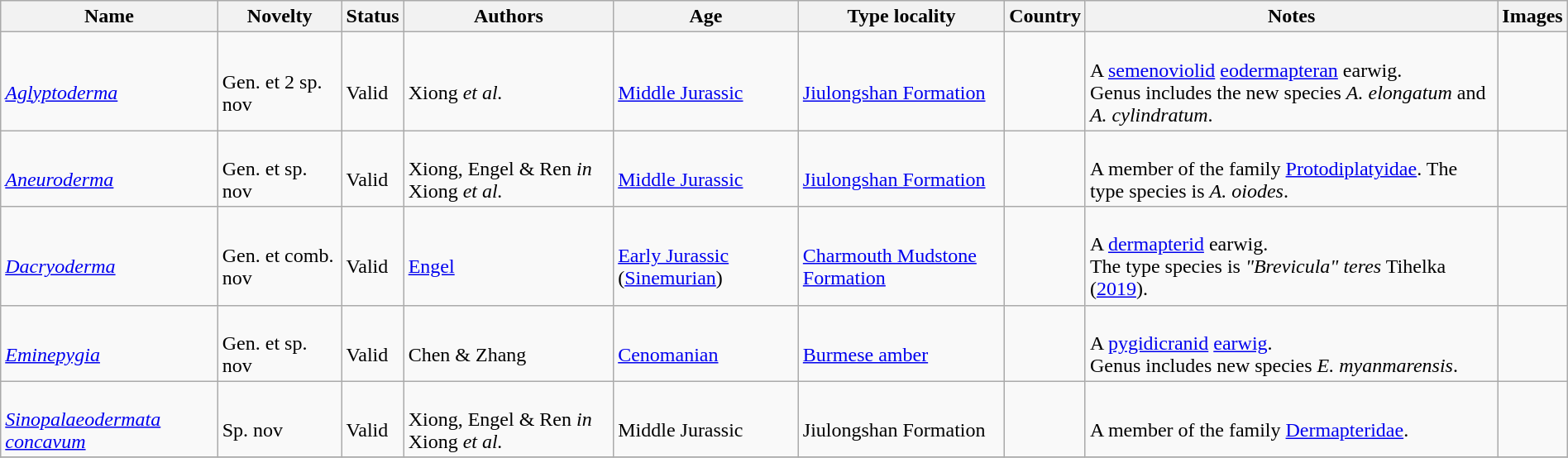<table class="wikitable sortable" align="center" width="100%">
<tr>
<th>Name</th>
<th>Novelty</th>
<th>Status</th>
<th>Authors</th>
<th>Age</th>
<th>Type locality</th>
<th>Country</th>
<th>Notes</th>
<th>Images</th>
</tr>
<tr>
<td><br><em><a href='#'>Aglyptoderma</a></em></td>
<td><br>Gen. et 2 sp. nov</td>
<td><br>Valid</td>
<td><br>Xiong <em>et al.</em></td>
<td><br><a href='#'>Middle Jurassic</a></td>
<td><br><a href='#'>Jiulongshan Formation</a></td>
<td><br></td>
<td><br>A <a href='#'>semenoviolid</a> <a href='#'>eodermapteran</a> earwig.<br> Genus includes the new species <em>A. elongatum</em> and <em>A. cylindratum</em>.</td>
<td></td>
</tr>
<tr>
<td><br><em><a href='#'>Aneuroderma</a></em></td>
<td><br>Gen. et sp. nov</td>
<td><br>Valid</td>
<td><br>Xiong, Engel & Ren <em>in</em> Xiong <em>et al.</em></td>
<td><br><a href='#'>Middle Jurassic</a></td>
<td><br><a href='#'>Jiulongshan Formation</a></td>
<td><br></td>
<td><br>A member of the family <a href='#'>Protodiplatyidae</a>. The type species is <em>A. oiodes</em>.</td>
<td></td>
</tr>
<tr>
<td><br><em><a href='#'>Dacryoderma</a></em></td>
<td><br>Gen. et comb. nov</td>
<td><br>Valid</td>
<td><br><a href='#'>Engel</a></td>
<td><br><a href='#'>Early Jurassic</a> (<a href='#'>Sinemurian</a>)</td>
<td><br><a href='#'>Charmouth Mudstone Formation</a></td>
<td><br></td>
<td><br>A <a href='#'>dermapterid</a> earwig.<br>The type species is <em>"Brevicula" teres</em> Tihelka (<a href='#'>2019</a>).</td>
<td></td>
</tr>
<tr>
<td><br><em><a href='#'>Eminepygia</a></em></td>
<td><br>Gen. et sp. nov</td>
<td><br>Valid</td>
<td><br>Chen & Zhang</td>
<td><br><a href='#'>Cenomanian</a></td>
<td><br><a href='#'>Burmese amber</a></td>
<td><br></td>
<td><br>A <a href='#'>pygidicranid</a> <a href='#'>earwig</a>.<br> Genus includes new species <em>E. myanmarensis</em>.</td>
<td></td>
</tr>
<tr>
<td><br><em><a href='#'>Sinopalaeodermata concavum</a></em></td>
<td><br>Sp. nov</td>
<td><br>Valid</td>
<td><br>Xiong, Engel & Ren <em>in</em> Xiong <em>et al.</em></td>
<td><br>Middle Jurassic</td>
<td><br>Jiulongshan Formation</td>
<td><br></td>
<td><br>A member of the family <a href='#'>Dermapteridae</a>.</td>
<td></td>
</tr>
<tr>
</tr>
</table>
